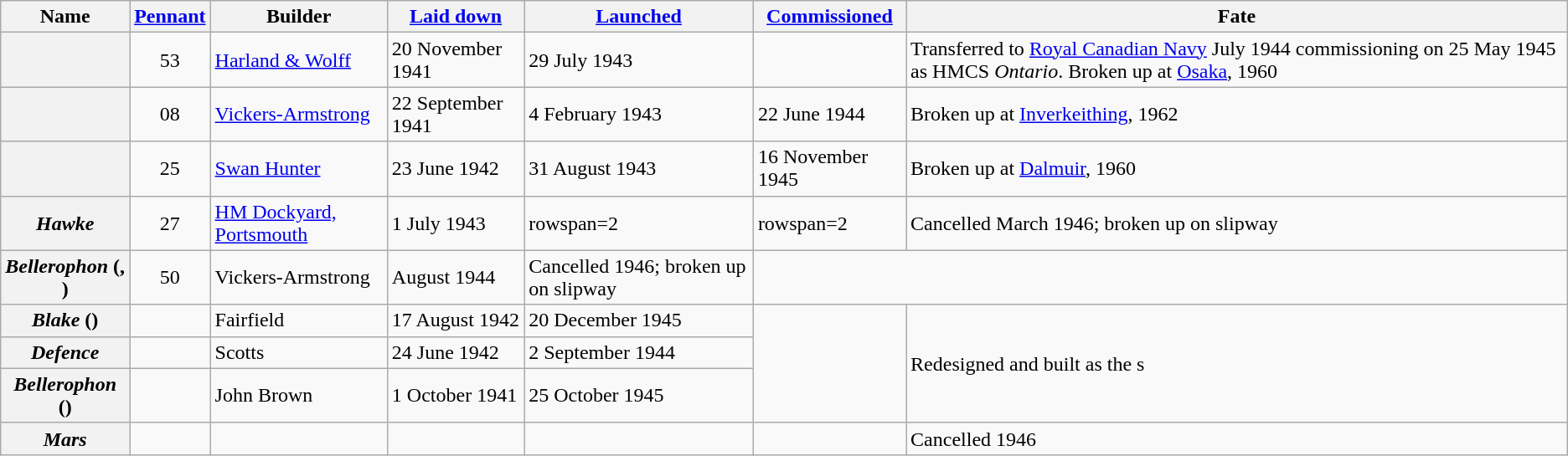<table class="wikitable plainrowheaders">
<tr>
<th scope="col">Name</th>
<th scope="col"><a href='#'>Pennant</a></th>
<th scope="col">Builder</th>
<th scope="col"><a href='#'>Laid down</a></th>
<th scope="col"><a href='#'>Launched</a></th>
<th scope="col"><a href='#'>Commissioned</a></th>
<th scope="col">Fate</th>
</tr>
<tr>
<th scope="row"></th>
<td style="text-align:center;">53</td>
<td><a href='#'>Harland & Wolff</a></td>
<td>20 November 1941</td>
<td>29 July 1943</td>
<td></td>
<td>Transferred to <a href='#'>Royal Canadian Navy</a> July 1944 commissioning on 25 May 1945 as HMCS <em>Ontario</em>.  Broken up at <a href='#'>Osaka</a>, 1960</td>
</tr>
<tr>
<th scope="row"></th>
<td style="text-align:center;">08</td>
<td><a href='#'>Vickers-Armstrong</a></td>
<td>22 September 1941</td>
<td>4 February 1943</td>
<td>22 June 1944</td>
<td>Broken up at <a href='#'>Inverkeithing</a>, 1962</td>
</tr>
<tr>
<th scope="row"></th>
<td style="text-align:center;">25</td>
<td><a href='#'>Swan Hunter</a></td>
<td>23 June 1942</td>
<td>31 August 1943</td>
<td>16 November 1945</td>
<td>Broken up at <a href='#'>Dalmuir</a>, 1960</td>
</tr>
<tr>
<th scope="row"><em>Hawke</em></th>
<td style="text-align:center;">27</td>
<td><a href='#'>HM Dockyard, Portsmouth</a></td>
<td>1 July 1943</td>
<td>rowspan=2 </td>
<td>rowspan=2 </td>
<td>Cancelled March 1946; broken up on slipway</td>
</tr>
<tr>
<th scope="row"><em>Bellerophon</em> (, )</th>
<td style="text-align:center;">50</td>
<td>Vickers-Armstrong</td>
<td>August 1944</td>
<td>Cancelled 1946; broken up on slipway</td>
</tr>
<tr>
<th scope="row"><em>Blake</em> ()</th>
<td></td>
<td>Fairfield</td>
<td>17 August 1942</td>
<td>20 December 1945</td>
<td rowspan=3></td>
<td rowspan=3>Redesigned and built as the s</td>
</tr>
<tr>
<th scope="row"><em>Defence</em></th>
<td></td>
<td>Scotts</td>
<td>24 June 1942</td>
<td>2 September 1944</td>
</tr>
<tr>
<th scope="row"><em>Bellerophon</em> ()</th>
<td></td>
<td>John Brown</td>
<td>1 October 1941</td>
<td>25 October 1945</td>
</tr>
<tr>
<th scope="row"><em>Mars</em></th>
<td></td>
<td></td>
<td></td>
<td></td>
<td></td>
<td>Cancelled 1946</td>
</tr>
<tr class="sortbottom" style="display:none;">
<td colspan=7></td>
</tr>
</table>
